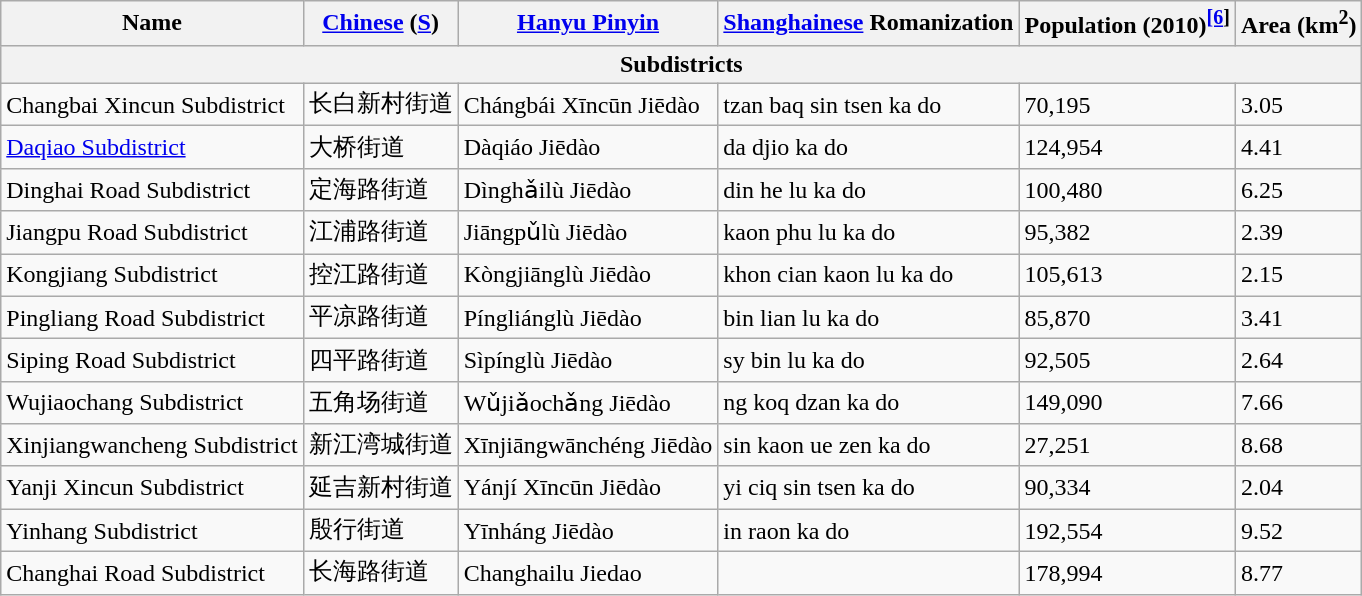<table class="wikitable">
<tr>
<th>Name</th>
<th><a href='#'>Chinese</a> (<a href='#'>S</a>)</th>
<th><a href='#'>Hanyu Pinyin</a></th>
<th><a href='#'>Shanghainese</a> Romanization</th>
<th>Population (2010)<sup><a href='#'>[6</a>]</sup></th>
<th>Area (km<sup>2</sup>)</th>
</tr>
<tr>
<th colspan="6">Subdistricts</th>
</tr>
<tr>
<td>Changbai Xincun Subdistrict</td>
<td>长白新村街道</td>
<td>Chángbái Xīncūn Jiēdào</td>
<td>tzan baq sin tsen ka do</td>
<td>70,195</td>
<td>3.05</td>
</tr>
<tr>
<td><a href='#'>Daqiao Subdistrict</a></td>
<td>大桥街道</td>
<td>Dàqiáo Jiēdào</td>
<td>da djio ka do</td>
<td>124,954</td>
<td>4.41</td>
</tr>
<tr>
<td>Dinghai Road Subdistrict</td>
<td>定海路街道</td>
<td>Dìnghǎilù Jiēdào</td>
<td>din he lu ka do</td>
<td>100,480</td>
<td>6.25</td>
</tr>
<tr>
<td>Jiangpu Road Subdistrict</td>
<td>江浦路街道</td>
<td>Jiāngpǔlù Jiēdào</td>
<td>kaon phu lu ka do</td>
<td>95,382</td>
<td>2.39</td>
</tr>
<tr>
<td>Kongjiang Subdistrict</td>
<td>控江路街道</td>
<td>Kòngjiānglù Jiēdào</td>
<td>khon cian kaon lu ka do</td>
<td>105,613</td>
<td>2.15</td>
</tr>
<tr>
<td>Pingliang Road Subdistrict</td>
<td>平凉路街道</td>
<td>Píngliánglù Jiēdào</td>
<td>bin lian lu ka do</td>
<td>85,870</td>
<td>3.41</td>
</tr>
<tr>
<td>Siping Road Subdistrict</td>
<td>四平路街道</td>
<td>Sìpínglù Jiēdào</td>
<td>sy bin lu ka do</td>
<td>92,505</td>
<td>2.64</td>
</tr>
<tr>
<td>Wujiaochang Subdistrict</td>
<td>五角场街道</td>
<td>Wǔjiǎochǎng Jiēdào</td>
<td>ng koq dzan ka do</td>
<td>149,090</td>
<td>7.66</td>
</tr>
<tr>
<td>Xinjiangwancheng Subdistrict</td>
<td>新江湾城街道</td>
<td>Xīnjiāngwānchéng Jiēdào</td>
<td>sin kaon ue zen ka do</td>
<td>27,251</td>
<td>8.68</td>
</tr>
<tr>
<td>Yanji Xincun Subdistrict</td>
<td>延吉新村街道</td>
<td>Yánjí Xīncūn Jiēdào</td>
<td>yi ciq sin tsen ka do</td>
<td>90,334</td>
<td>2.04</td>
</tr>
<tr>
<td>Yinhang Subdistrict</td>
<td>殷行街道</td>
<td>Yīnháng Jiēdào</td>
<td>in raon ka do</td>
<td>192,554</td>
<td>9.52</td>
</tr>
<tr>
<td>Changhai Road Subdistrict</td>
<td>长海路街道</td>
<td>Changhailu Jiedao</td>
<td></td>
<td>178,994</td>
<td>8.77</td>
</tr>
</table>
